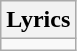<table role="presentation" class="wikitable mw-collapsible mw-collapsed">
<tr>
<th>Lyrics</th>
</tr>
<tr>
<td></td>
</tr>
</table>
